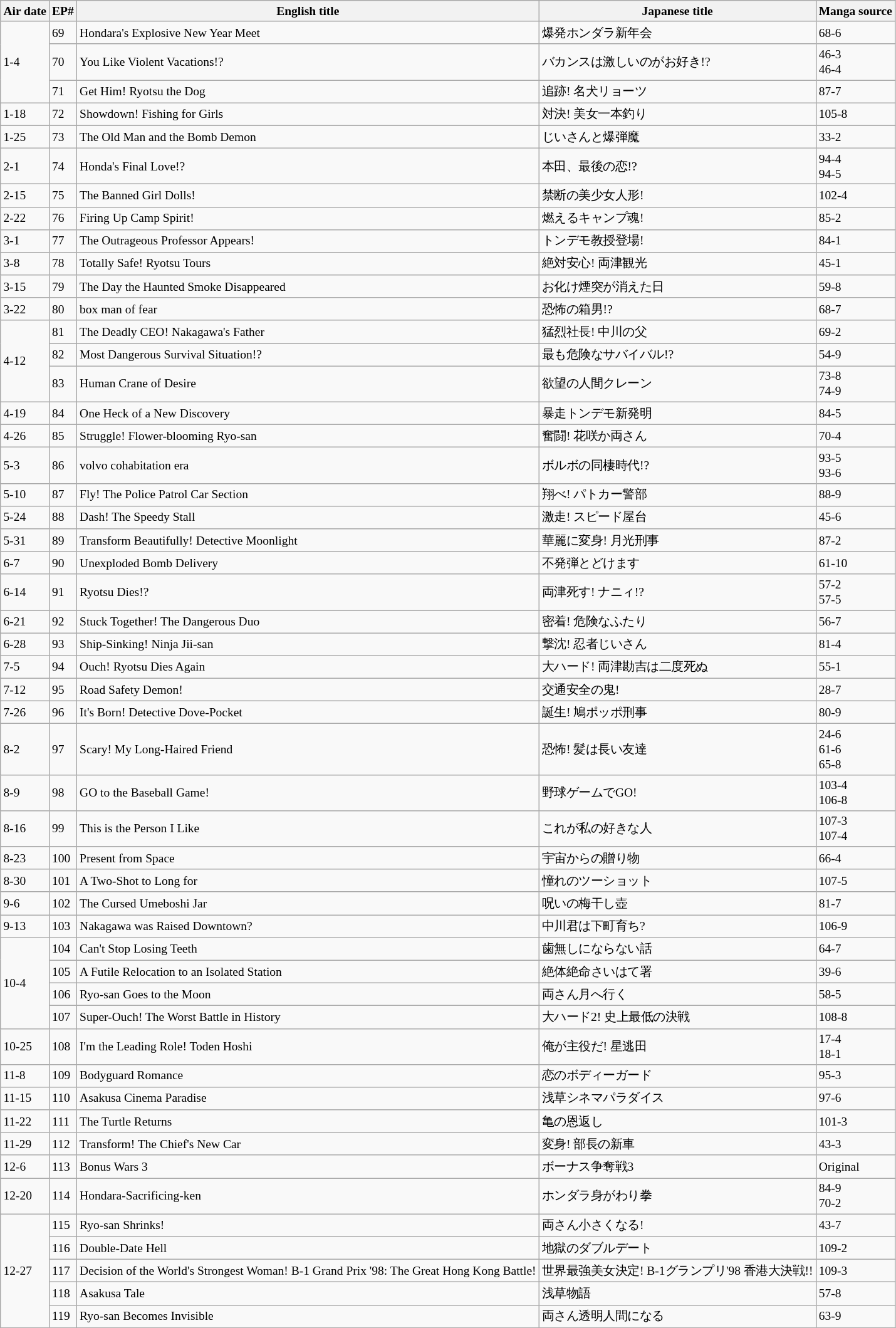<table class="wikitable" style="font-size:small">
<tr>
<th>Air date</th>
<th>EP#</th>
<th>English title</th>
<th>Japanese title</th>
<th>Manga source</th>
</tr>
<tr>
<td rowspan="3">1-4</td>
<td>69</td>
<td>Hondara's Explosive New Year Meet</td>
<td>爆発ホンダラ新年会</td>
<td>68-6</td>
</tr>
<tr>
<td>70</td>
<td>You Like Violent Vacations!?</td>
<td>バカンスは激しいのがお好き!?</td>
<td>46-3<br>46-4</td>
</tr>
<tr>
<td>71</td>
<td>Get Him! Ryotsu the Dog</td>
<td>追跡! 名犬リョーツ</td>
<td>87-7</td>
</tr>
<tr>
<td>1-18</td>
<td>72</td>
<td>Showdown! Fishing for Girls</td>
<td>対決! 美女一本釣り</td>
<td>105-8</td>
</tr>
<tr>
<td>1-25</td>
<td>73</td>
<td>The Old Man and the Bomb Demon</td>
<td>じいさんと爆弾魔</td>
<td>33-2</td>
</tr>
<tr>
<td>2-1</td>
<td>74</td>
<td>Honda's Final Love!?</td>
<td>本田、最後の恋!?</td>
<td>94-4<br>94-5</td>
</tr>
<tr>
<td>2-15</td>
<td>75</td>
<td>The Banned Girl Dolls!</td>
<td>禁断の美少女人形!</td>
<td>102-4</td>
</tr>
<tr>
<td>2-22</td>
<td>76</td>
<td>Firing Up Camp Spirit!</td>
<td>燃えるキャンプ魂!</td>
<td>85-2</td>
</tr>
<tr>
<td>3-1</td>
<td>77</td>
<td>The Outrageous Professor Appears!</td>
<td>トンデモ教授登場!</td>
<td>84-1</td>
</tr>
<tr>
<td>3-8</td>
<td>78</td>
<td>Totally Safe! Ryotsu Tours</td>
<td>絶対安心! 両津観光</td>
<td>45-1</td>
</tr>
<tr>
<td>3-15</td>
<td>79</td>
<td>The Day the Haunted Smoke Disappeared</td>
<td>お化け煙突が消えた日</td>
<td>59-8</td>
</tr>
<tr>
<td>3-22</td>
<td>80</td>
<td>box man of fear</td>
<td>恐怖の箱男!?</td>
<td>68-7</td>
</tr>
<tr>
<td rowspan="3">4-12</td>
<td>81</td>
<td>The Deadly CEO! Nakagawa's Father</td>
<td>猛烈社長! 中川の父</td>
<td>69-2</td>
</tr>
<tr>
<td>82</td>
<td>Most Dangerous Survival Situation!?</td>
<td>最も危険なサバイバル!?</td>
<td>54-9</td>
</tr>
<tr>
<td>83</td>
<td>Human Crane of Desire</td>
<td>欲望の人間クレーン</td>
<td>73-8<br>74-9</td>
</tr>
<tr>
<td>4-19</td>
<td>84</td>
<td>One Heck of a New Discovery</td>
<td>暴走トンデモ新発明</td>
<td>84-5</td>
</tr>
<tr>
<td>4-26</td>
<td>85</td>
<td>Struggle! Flower-blooming Ryo-san</td>
<td>奮闘! 花咲か両さん</td>
<td>70-4</td>
</tr>
<tr>
<td>5-3</td>
<td>86</td>
<td>volvo cohabitation era</td>
<td>ボルボの同棲時代!?</td>
<td>93-5<br>93-6</td>
</tr>
<tr>
<td>5-10</td>
<td>87</td>
<td>Fly! The Police Patrol Car Section</td>
<td>翔べ! パトカー警部</td>
<td>88-9</td>
</tr>
<tr>
<td>5-24</td>
<td>88</td>
<td>Dash! The Speedy Stall</td>
<td>激走! スピード屋台</td>
<td>45-6</td>
</tr>
<tr>
<td>5-31</td>
<td>89</td>
<td>Transform Beautifully! Detective Moonlight</td>
<td>華麗に変身! 月光刑事</td>
<td>87-2</td>
</tr>
<tr>
<td>6-7</td>
<td>90</td>
<td>Unexploded Bomb Delivery</td>
<td>不発弾とどけます</td>
<td>61-10</td>
</tr>
<tr>
<td>6-14</td>
<td>91</td>
<td>Ryotsu Dies!?</td>
<td>両津死す! ナニィ!?</td>
<td>57-2<br>57-5</td>
</tr>
<tr>
<td>6-21</td>
<td>92</td>
<td>Stuck Together! The Dangerous Duo</td>
<td>密着! 危険なふたり</td>
<td>56-7</td>
</tr>
<tr>
<td>6-28</td>
<td>93</td>
<td>Ship-Sinking! Ninja Jii-san</td>
<td>撃沈! 忍者じいさん</td>
<td>81-4</td>
</tr>
<tr>
<td>7-5</td>
<td>94</td>
<td>Ouch! Ryotsu Dies Again</td>
<td>大ハード! 両津勘吉は二度死ぬ</td>
<td>55-1</td>
</tr>
<tr>
<td>7-12</td>
<td>95</td>
<td>Road Safety Demon!</td>
<td>交通安全の鬼!</td>
<td>28-7</td>
</tr>
<tr>
<td>7-26</td>
<td>96</td>
<td>It's Born! Detective Dove-Pocket</td>
<td>誕生! 鳩ポッポ刑事</td>
<td>80-9</td>
</tr>
<tr>
<td>8-2</td>
<td>97</td>
<td>Scary! My Long-Haired Friend</td>
<td>恐怖! 髪は長い友達</td>
<td>24-6<br>61-6<br>65-8</td>
</tr>
<tr>
<td>8-9</td>
<td>98</td>
<td>GO to the Baseball Game!</td>
<td>野球ゲームでGO!</td>
<td>103-4<br>106-8</td>
</tr>
<tr>
<td>8-16</td>
<td>99</td>
<td>This is the Person I Like</td>
<td>これが私の好きな人</td>
<td>107-3<br>107-4</td>
</tr>
<tr>
<td>8-23</td>
<td>100</td>
<td>Present from Space</td>
<td>宇宙からの贈り物</td>
<td>66-4</td>
</tr>
<tr>
<td>8-30</td>
<td>101</td>
<td>A Two-Shot to Long for</td>
<td>憧れのツーショット</td>
<td>107-5</td>
</tr>
<tr>
<td>9-6</td>
<td>102</td>
<td>The Cursed Umeboshi Jar</td>
<td>呪いの梅干し壺</td>
<td>81-7</td>
</tr>
<tr>
<td>9-13</td>
<td>103</td>
<td>Nakagawa was Raised Downtown?</td>
<td>中川君は下町育ち?</td>
<td>106-9</td>
</tr>
<tr>
<td rowspan="4">10-4</td>
<td>104</td>
<td>Can't Stop Losing Teeth</td>
<td>歯無しにならない話</td>
<td>64-7</td>
</tr>
<tr>
<td>105</td>
<td>A Futile Relocation to an Isolated Station</td>
<td>絶体絶命さいはて署</td>
<td>39-6</td>
</tr>
<tr>
<td>106</td>
<td>Ryo-san Goes to the Moon</td>
<td>両さん月へ行く</td>
<td>58-5</td>
</tr>
<tr>
<td>107</td>
<td>Super-Ouch! The Worst Battle in History</td>
<td>大ハード2! 史上最低の決戦</td>
<td>108-8</td>
</tr>
<tr>
<td>10-25</td>
<td>108</td>
<td>I'm the Leading Role! Toden Hoshi</td>
<td>俺が主役だ! 星逃田</td>
<td>17-4<br>18-1</td>
</tr>
<tr>
<td>11-8</td>
<td>109</td>
<td>Bodyguard Romance</td>
<td>恋のボディーガード</td>
<td>95-3</td>
</tr>
<tr>
<td>11-15</td>
<td>110</td>
<td>Asakusa Cinema Paradise</td>
<td>浅草シネマパラダイス</td>
<td>97-6</td>
</tr>
<tr>
<td>11-22</td>
<td>111</td>
<td>The Turtle Returns</td>
<td>亀の恩返し</td>
<td>101-3</td>
</tr>
<tr>
<td>11-29</td>
<td>112</td>
<td>Transform! The Chief's New Car</td>
<td>変身! 部長の新車</td>
<td>43-3</td>
</tr>
<tr>
<td>12-6</td>
<td>113</td>
<td>Bonus Wars 3</td>
<td>ボーナス争奪戦3</td>
<td>Original</td>
</tr>
<tr>
<td>12-20</td>
<td>114</td>
<td>Hondara-Sacrificing-ken</td>
<td>ホンダラ身がわり拳</td>
<td>84-9<br>70-2</td>
</tr>
<tr>
<td rowspan="5">12-27</td>
<td>115</td>
<td>Ryo-san Shrinks!</td>
<td>両さん小さくなる!</td>
<td>43-7</td>
</tr>
<tr>
<td>116</td>
<td>Double-Date Hell</td>
<td>地獄のダブルデート</td>
<td>109-2</td>
</tr>
<tr>
<td>117</td>
<td>Decision of the World's Strongest Woman! B-1 Grand Prix '98: The Great Hong Kong Battle!</td>
<td>世界最強美女決定! B-1グランプリ'98 香港大決戦!!</td>
<td>109-3</td>
</tr>
<tr>
<td>118</td>
<td>Asakusa Tale</td>
<td>浅草物語</td>
<td>57-8</td>
</tr>
<tr>
<td>119</td>
<td>Ryo-san Becomes Invisible</td>
<td>両さん透明人間になる</td>
<td>63-9</td>
</tr>
</table>
